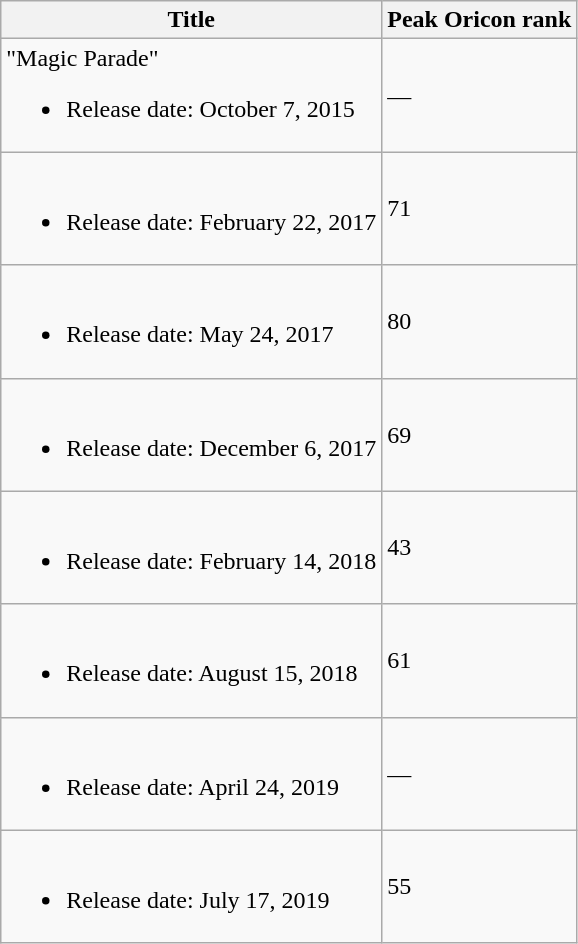<table class="wikitable">
<tr>
<th>Title</th>
<th>Peak Oricon rank </th>
</tr>
<tr>
<td>"Magic Parade"<br><ul><li>Release date: October 7, 2015</li></ul></td>
<td>—</td>
</tr>
<tr>
<td><br><ul><li>Release date: February 22, 2017</li></ul></td>
<td>71</td>
</tr>
<tr>
<td><br><ul><li>Release date: May 24, 2017</li></ul></td>
<td>80</td>
</tr>
<tr>
<td><br><ul><li>Release date: December 6, 2017</li></ul></td>
<td>69</td>
</tr>
<tr>
<td><br><ul><li>Release date: February 14, 2018</li></ul></td>
<td>43</td>
</tr>
<tr>
<td><br><ul><li>Release date: August 15, 2018</li></ul></td>
<td>61</td>
</tr>
<tr>
<td><br><ul><li>Release date: April 24, 2019</li></ul></td>
<td>—</td>
</tr>
<tr>
<td><br><ul><li>Release date: July 17, 2019</li></ul></td>
<td>55</td>
</tr>
</table>
